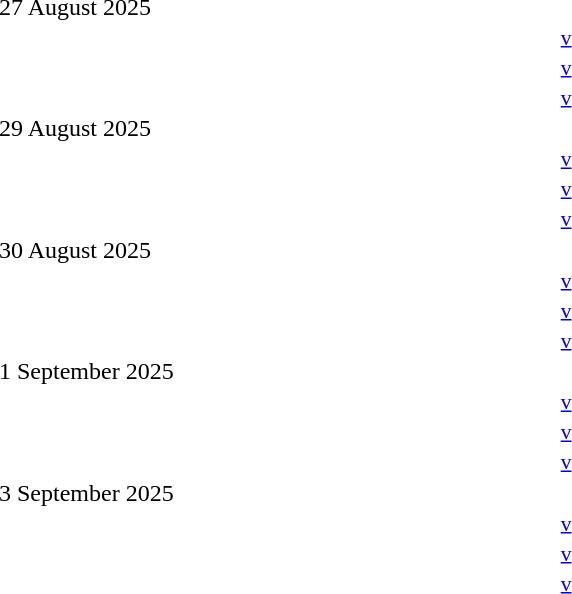<table style="width:100%;" cellspacing="1">
<tr>
<th width=25%></th>
<th width=2%></th>
<th width=6%></th>
<th width=2%></th>
<th width=25%></th>
</tr>
<tr>
<td>27 August 2025</td>
</tr>
<tr style=font-size:90%>
<td align=right></td>
<td></td>
<td align=center><a href='#'>v</a></td>
<td></td>
<td></td>
<td></td>
</tr>
<tr style=font-size:90%>
<td align=right></td>
<td></td>
<td align=center><a href='#'>v</a></td>
<td></td>
<td></td>
<td></td>
</tr>
<tr style=font-size:90%>
<td align=right></td>
<td></td>
<td align=center><a href='#'>v</a></td>
<td></td>
<td></td>
<td></td>
</tr>
<tr>
<td>29 August 2025</td>
</tr>
<tr style=font-size:90%>
<td align=right></td>
<td></td>
<td align=center><a href='#'>v</a></td>
<td></td>
<td></td>
<td></td>
</tr>
<tr style=font-size:90%>
<td align=right></td>
<td></td>
<td align=center><a href='#'>v</a></td>
<td></td>
<td></td>
<td></td>
</tr>
<tr style=font-size:90%>
<td align=right></td>
<td></td>
<td align=center><a href='#'>v</a></td>
<td></td>
<td></td>
<td></td>
</tr>
<tr>
<td>30 August 2025</td>
</tr>
<tr style=font-size:90%>
<td align=right></td>
<td></td>
<td align=center><a href='#'>v</a></td>
<td></td>
<td></td>
<td></td>
</tr>
<tr style=font-size:90%>
<td align=right></td>
<td></td>
<td align=center><a href='#'>v</a></td>
<td></td>
<td></td>
<td></td>
</tr>
<tr style=font-size:90%>
<td align=right></td>
<td></td>
<td align=center><a href='#'>v</a></td>
<td></td>
<td></td>
<td></td>
</tr>
<tr>
<td>1 September 2025</td>
</tr>
<tr style=font-size:90%>
<td align=right></td>
<td></td>
<td align=center><a href='#'>v</a></td>
<td></td>
<td></td>
<td></td>
</tr>
<tr style=font-size:90%>
<td align=right></td>
<td></td>
<td align=center><a href='#'>v</a></td>
<td></td>
<td></td>
<td></td>
</tr>
<tr style=font-size:90%>
<td align=right></td>
<td></td>
<td align=center><a href='#'>v</a></td>
<td></td>
<td></td>
<td></td>
</tr>
<tr>
<td>3 September 2025</td>
</tr>
<tr style=font-size:90%>
<td align=right></td>
<td></td>
<td align=center><a href='#'>v</a></td>
<td></td>
<td></td>
<td></td>
</tr>
<tr style=font-size:90%>
<td align=right></td>
<td></td>
<td align=center><a href='#'>v</a></td>
<td></td>
<td></td>
<td></td>
</tr>
<tr style=font-size:90%>
<td align=right></td>
<td></td>
<td align=center><a href='#'>v</a></td>
<td></td>
<td></td>
<td></td>
</tr>
</table>
